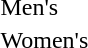<table>
<tr>
<td>Men's</td>
<td></td>
<td></td>
<td></td>
</tr>
<tr>
<td>Women's</td>
<td></td>
<td></td>
<td></td>
</tr>
</table>
